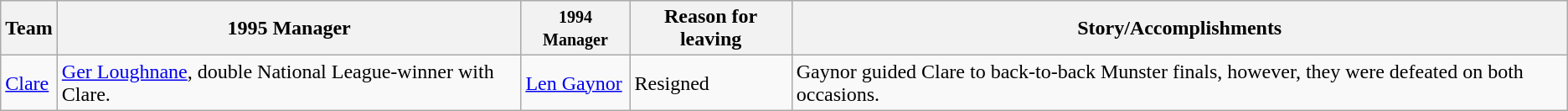<table class="wikitable" border="1">
<tr>
<th>Team</th>
<th>1995 Manager</th>
<th><small>1994 Manager</small></th>
<th>Reason for leaving</th>
<th>Story/Accomplishments</th>
</tr>
<tr>
<td><a href='#'>Clare</a></td>
<td><a href='#'>Ger Loughnane</a>, double National League-winner with Clare.</td>
<td><a href='#'>Len Gaynor</a></td>
<td>Resigned</td>
<td>Gaynor guided Clare to back-to-back Munster finals, however, they were defeated on both occasions.</td>
</tr>
</table>
